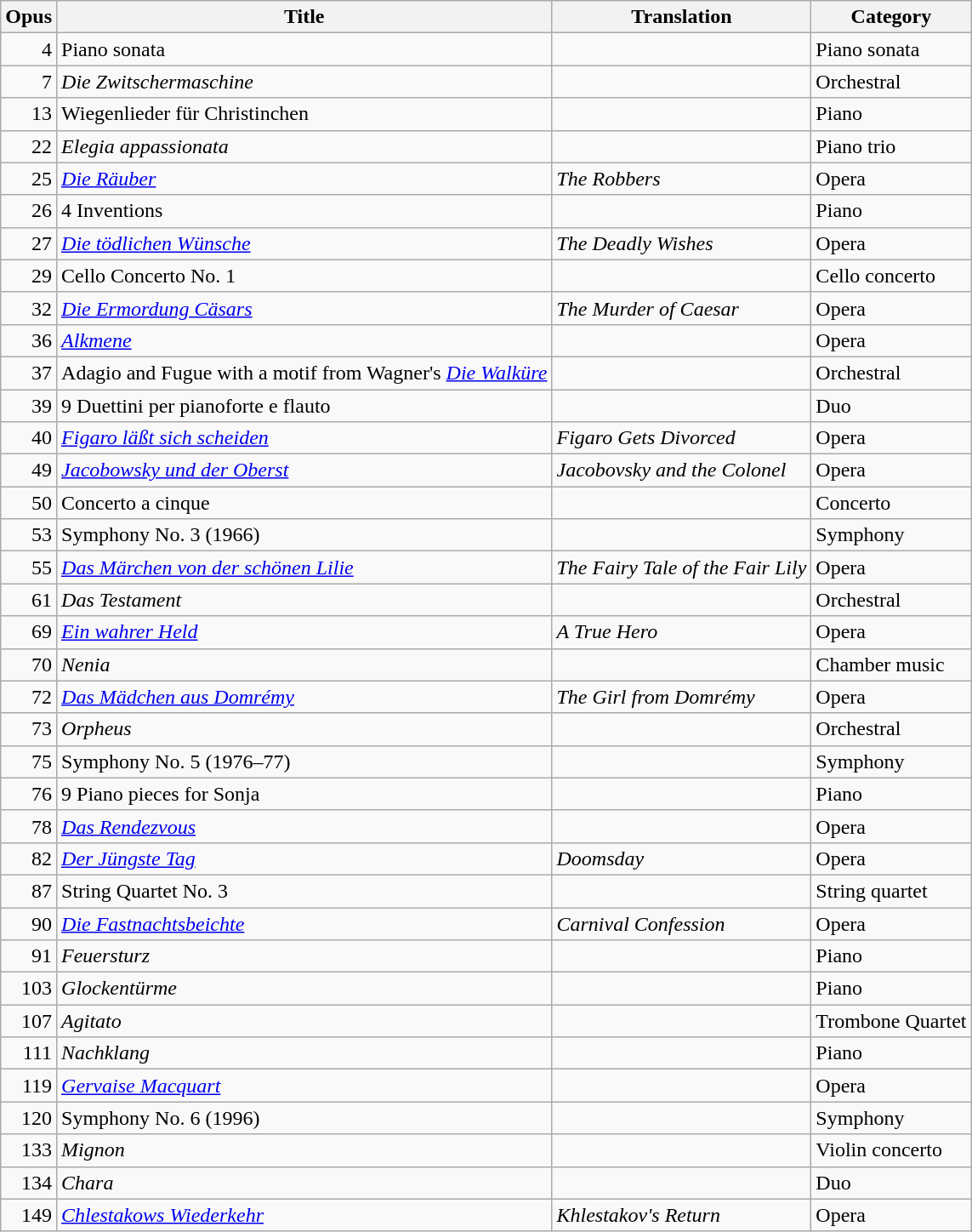<table class="wikitable">
<tr>
<th>Opus</th>
<th>Title</th>
<th>Translation</th>
<th>Category</th>
</tr>
<tr>
<td align="right">4</td>
<td>Piano sonata</td>
<td></td>
<td>Piano sonata</td>
</tr>
<tr>
<td align="right">7</td>
<td><em>Die Zwitschermaschine</em></td>
<td></td>
<td>Orchestral</td>
</tr>
<tr>
<td align="right">13</td>
<td>Wiegenlieder für Christinchen</td>
<td></td>
<td>Piano</td>
</tr>
<tr>
<td align="right">22</td>
<td><em>Elegia appassionata</em></td>
<td></td>
<td>Piano trio</td>
</tr>
<tr>
<td align="right">25</td>
<td><em><a href='#'>Die Räuber</a></em></td>
<td><em>The Robbers</em></td>
<td>Opera</td>
</tr>
<tr>
<td align="right">26</td>
<td>4 Inventions</td>
<td></td>
<td>Piano</td>
</tr>
<tr>
<td align="right">27</td>
<td><em><a href='#'>Die tödlichen Wünsche</a></em></td>
<td><em>The Deadly Wishes</em></td>
<td>Opera</td>
</tr>
<tr>
<td align="right">29</td>
<td>Cello Concerto No. 1</td>
<td></td>
<td>Cello concerto</td>
</tr>
<tr>
<td align="right">32</td>
<td><em><a href='#'>Die Ermordung Cäsars</a></em></td>
<td><em>The Murder of Caesar</em></td>
<td>Opera</td>
</tr>
<tr>
<td align="right">36</td>
<td><em><a href='#'>Alkmene</a></em></td>
<td></td>
<td>Opera</td>
</tr>
<tr>
<td align="right">37</td>
<td>Adagio and Fugue with a motif from Wagner's <em><a href='#'>Die Walküre</a></em></td>
<td></td>
<td>Orchestral</td>
</tr>
<tr>
<td align="right">39</td>
<td>9 Duettini per pianoforte e flauto</td>
<td></td>
<td>Duo</td>
</tr>
<tr>
<td align="right">40</td>
<td><em><a href='#'>Figaro läßt sich scheiden</a></em></td>
<td><em>Figaro Gets Divorced</em></td>
<td>Opera</td>
</tr>
<tr>
<td align="right">49</td>
<td><em><a href='#'>Jacobowsky und der Oberst</a></em></td>
<td><em>Jacobovsky and the Colonel</em></td>
<td>Opera</td>
</tr>
<tr>
<td align="right">50</td>
<td>Concerto a cinque</td>
<td></td>
<td>Concerto</td>
</tr>
<tr>
<td align="right">53</td>
<td>Symphony No. 3 (1966)</td>
<td></td>
<td>Symphony</td>
</tr>
<tr>
<td align="right">55</td>
<td><em><a href='#'>Das Märchen von der schönen Lilie</a></em></td>
<td><em>The Fairy Tale of the Fair Lily</em></td>
<td>Opera</td>
</tr>
<tr>
<td align="right">61</td>
<td><em>Das Testament</em></td>
<td></td>
<td>Orchestral</td>
</tr>
<tr>
<td align="right">69</td>
<td><em><a href='#'>Ein wahrer Held</a></em></td>
<td><em>A True Hero</em></td>
<td>Opera</td>
</tr>
<tr>
<td align="right">70</td>
<td><em>Nenia</em></td>
<td></td>
<td>Chamber music</td>
</tr>
<tr>
<td align="right">72</td>
<td><em><a href='#'>Das Mädchen aus Domrémy</a></em></td>
<td><em>The Girl from Domrémy</em></td>
<td>Opera</td>
</tr>
<tr>
<td align="right">73</td>
<td><em>Orpheus</em></td>
<td></td>
<td>Orchestral</td>
</tr>
<tr>
<td align="right">75</td>
<td>Symphony No. 5 (1976–77)</td>
<td></td>
<td>Symphony</td>
</tr>
<tr>
<td align="right">76</td>
<td>9 Piano pieces for Sonja</td>
<td></td>
<td>Piano</td>
</tr>
<tr>
<td align="right">78</td>
<td><em><a href='#'>Das Rendezvous</a></em></td>
<td></td>
<td>Opera</td>
</tr>
<tr>
<td align="right">82</td>
<td><em><a href='#'>Der Jüngste Tag</a></em></td>
<td><em>Doomsday</em></td>
<td>Opera</td>
</tr>
<tr>
<td align="right">87</td>
<td>String Quartet No. 3</td>
<td></td>
<td>String quartet</td>
</tr>
<tr>
<td align="right">90</td>
<td><em><a href='#'>Die Fastnachtsbeichte</a></em></td>
<td><em>Carnival Confession</em></td>
<td>Opera</td>
</tr>
<tr>
<td align="right">91</td>
<td><em>Feuersturz</em></td>
<td></td>
<td>Piano</td>
</tr>
<tr>
<td align="right">103</td>
<td><em>Glockentürme</em></td>
<td></td>
<td>Piano</td>
</tr>
<tr>
<td align="right">107</td>
<td><em>Agitato</em></td>
<td></td>
<td>Trombone Quartet</td>
</tr>
<tr>
<td align="right">111</td>
<td><em>Nachklang</em></td>
<td></td>
<td>Piano</td>
</tr>
<tr>
<td align="right">119</td>
<td><em><a href='#'>Gervaise Macquart</a></em></td>
<td></td>
<td>Opera</td>
</tr>
<tr>
<td align="right">120</td>
<td>Symphony No. 6 (1996)</td>
<td></td>
<td>Symphony</td>
</tr>
<tr>
<td align="right">133</td>
<td><em>Mignon</em></td>
<td></td>
<td>Violin concerto</td>
</tr>
<tr>
<td align="right">134</td>
<td><em>Chara</em></td>
<td></td>
<td>Duo</td>
</tr>
<tr>
<td align="right">149</td>
<td><em><a href='#'>Chlestakows Wiederkehr</a></em></td>
<td><em>Khlestakov's Return</em></td>
<td>Opera</td>
</tr>
</table>
